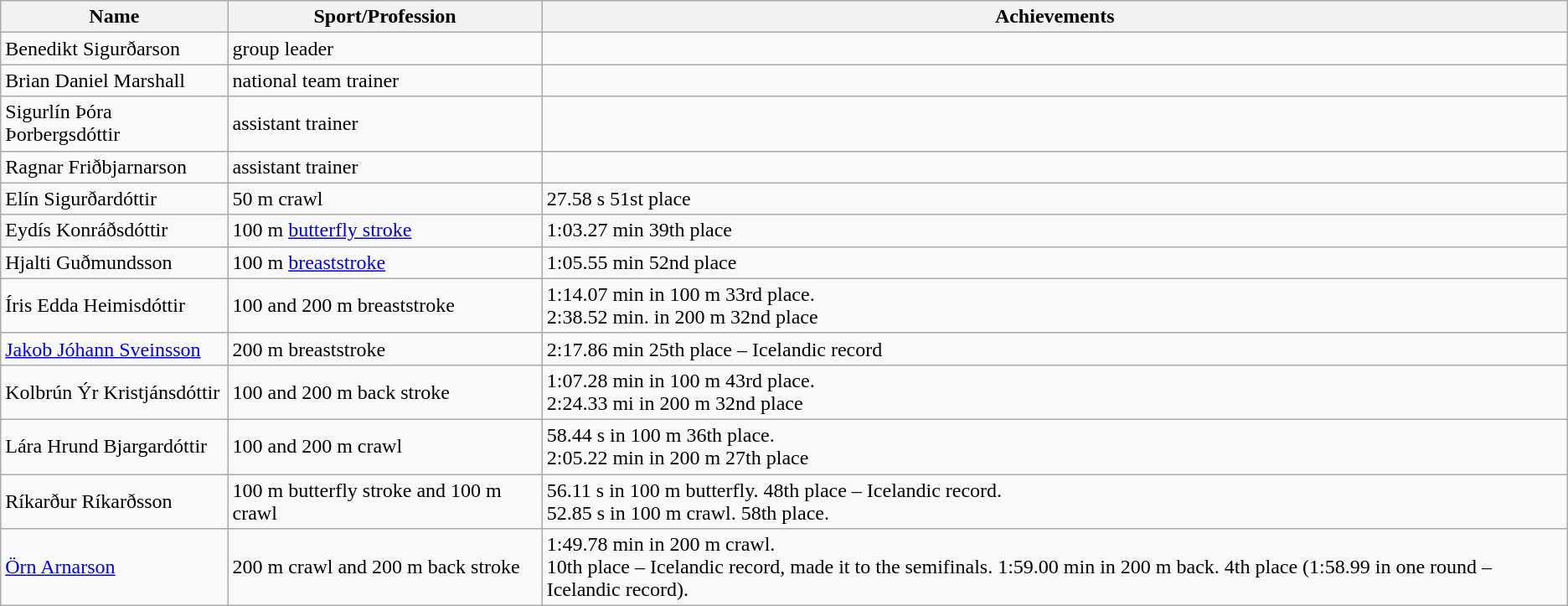<table class="wikitable">
<tr>
<th>Name</th>
<th>Sport/Profession</th>
<th>Achievements</th>
</tr>
<tr>
<td>Benedikt Sigurðarson</td>
<td>group leader</td>
<td> </td>
</tr>
<tr>
<td>Brian Daniel Marshall</td>
<td>national team trainer</td>
<td> </td>
</tr>
<tr>
<td>Sigurlín Þóra Þorbergsdóttir</td>
<td>assistant trainer</td>
<td> </td>
</tr>
<tr>
<td>Ragnar Friðbjarnarson</td>
<td>assistant trainer</td>
<td> </td>
</tr>
<tr>
<td>Elín Sigurðardóttir</td>
<td>50 m crawl</td>
<td>27.58 s 51st place</td>
</tr>
<tr>
<td>Eydís Konráðsdóttir</td>
<td>100 m <a href='#'>butterfly stroke</a></td>
<td>1:03.27 min 39th place</td>
</tr>
<tr>
<td>Hjalti Guðmundsson</td>
<td>100 m <a href='#'>breaststroke</a></td>
<td>1:05.55 min 52nd place</td>
</tr>
<tr>
<td>Íris Edda Heimisdóttir</td>
<td>100 and 200 m breaststroke</td>
<td>1:14.07 min in 100 m 33rd place.<br>2:38.52 min. in 200 m 32nd place</td>
</tr>
<tr>
<td><a href='#'>Jakob Jóhann Sveinsson</a></td>
<td>200 m breaststroke</td>
<td>2:17.86 min 25th place – Icelandic record</td>
</tr>
<tr>
<td>Kolbrún Ýr Kristjánsdóttir</td>
<td>100 and 200 m back stroke</td>
<td>1:07.28 min in 100 m 43rd place.<br>2:24.33 mi in 200 m 32nd place</td>
</tr>
<tr>
<td>Lára Hrund Bjargardóttir</td>
<td>100 and 200 m crawl</td>
<td>58.44 s in 100 m 36th place.<br>2:05.22 min in 200 m 27th place</td>
</tr>
<tr>
<td>Ríkarður Ríkarðsson</td>
<td>100 m butterfly stroke and 100 m crawl</td>
<td>56.11 s in 100 m butterfly. 48th place – Icelandic record.<br>52.85 s in 100 m crawl. 58th place.</td>
</tr>
<tr>
<td><a href='#'>Örn Arnarson</a></td>
<td>200 m crawl and 200 m back stroke</td>
<td>1:49.78 min in 200 m crawl.<br>10th place – Icelandic record, made it to the semifinals. 1:59.00 min in 200 m back. 4th place (1:58.99 in one round – Icelandic record).</td>
</tr>
</table>
